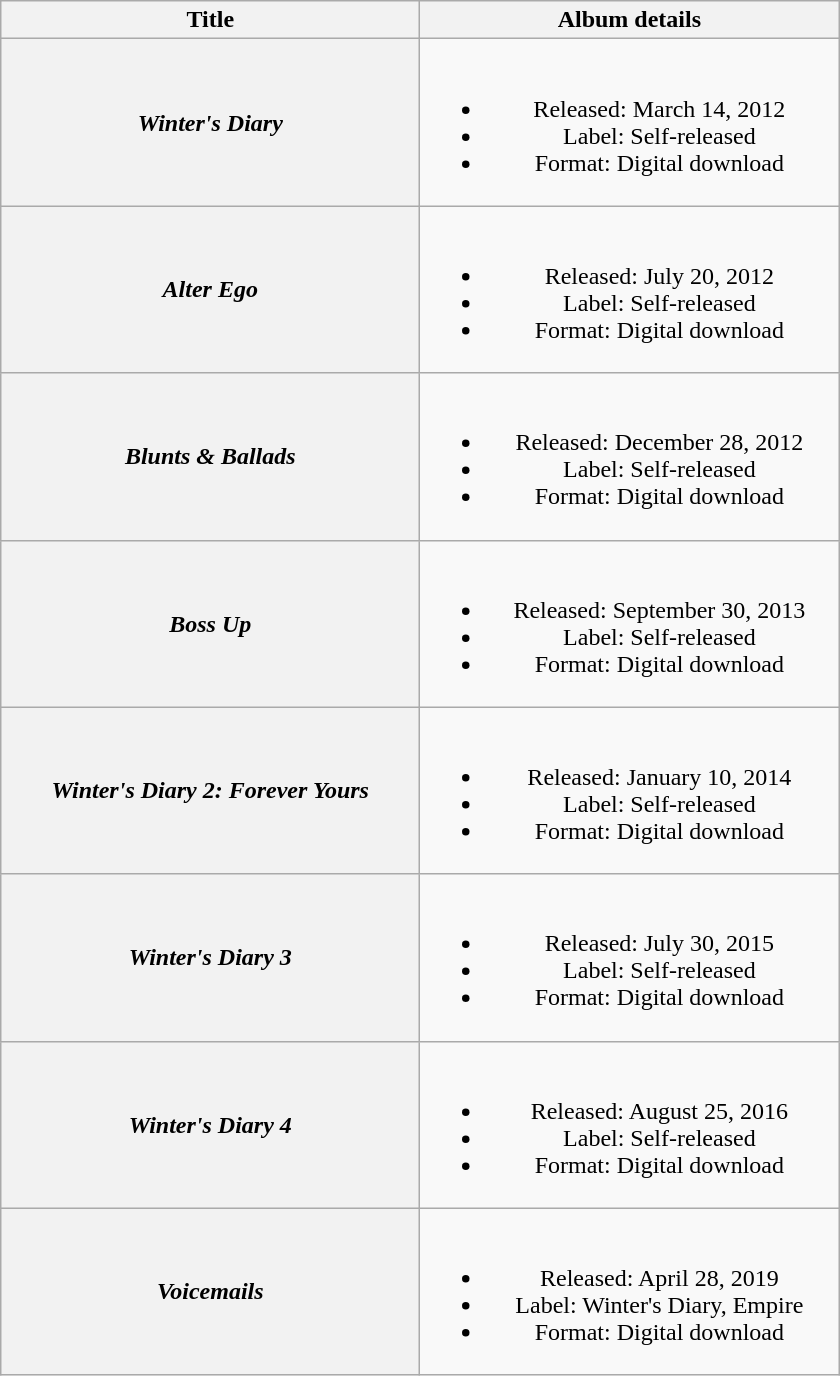<table India class="wikitable plainrowheaders" style="text-align:center;">
<tr>
<th scope="col" style="width:17em;">Title</th>
<th scope="col" style="width:17em;">Album details</th>
</tr>
<tr>
<th scope="row"><em>Winter's Diary</em></th>
<td><br><ul><li>Released: March 14, 2012</li><li>Label: Self-released</li><li>Format: Digital download</li></ul></td>
</tr>
<tr>
<th scope="row"><em>Alter Ego</em></th>
<td><br><ul><li>Released: July 20, 2012</li><li>Label: Self-released</li><li>Format: Digital download</li></ul></td>
</tr>
<tr>
<th scope="row"><em>Blunts & Ballads</em></th>
<td><br><ul><li>Released: December 28, 2012</li><li>Label: Self-released</li><li>Format: Digital download</li></ul></td>
</tr>
<tr>
<th scope="row"><em>Boss Up</em></th>
<td><br><ul><li>Released: September 30, 2013</li><li>Label: Self-released</li><li>Format: Digital download</li></ul></td>
</tr>
<tr>
<th scope="row"><em>Winter's Diary 2: Forever Yours</em></th>
<td><br><ul><li>Released: January 10, 2014</li><li>Label: Self-released</li><li>Format: Digital download</li></ul></td>
</tr>
<tr>
<th scope="row"><em>Winter's Diary 3</em></th>
<td><br><ul><li>Released: July 30, 2015</li><li>Label: Self-released</li><li>Format: Digital download</li></ul></td>
</tr>
<tr>
<th scope="row"><em>Winter's Diary 4</em></th>
<td><br><ul><li>Released: August 25, 2016</li><li>Label: Self-released</li><li>Format: Digital download</li></ul></td>
</tr>
<tr>
<th scope="row"><em>Voicemails</em></th>
<td><br><ul><li>Released: April 28, 2019</li><li>Label: Winter's Diary, Empire</li><li>Format: Digital download</li></ul></td>
</tr>
</table>
